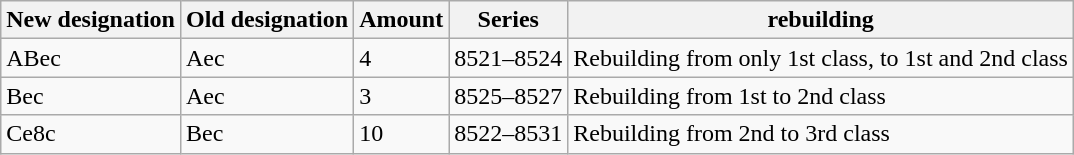<table class="wikitable">
<tr>
<th>New designation</th>
<th>Old designation</th>
<th>Amount</th>
<th>Series</th>
<th>rebuilding</th>
</tr>
<tr>
<td>ABec</td>
<td>Aec</td>
<td>4</td>
<td>8521–8524</td>
<td>Rebuilding from only 1st class, to 1st and 2nd class</td>
</tr>
<tr>
<td>Bec</td>
<td>Aec</td>
<td>3</td>
<td>8525–8527</td>
<td>Rebuilding from 1st to 2nd class</td>
</tr>
<tr>
<td>Ce8c</td>
<td>Bec</td>
<td>10</td>
<td>8522–8531</td>
<td>Rebuilding from 2nd to 3rd class</td>
</tr>
</table>
